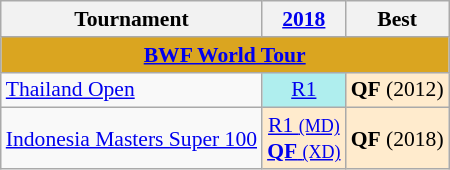<table style='font-size: 90%; text-align:center;' class='wikitable'>
<tr>
<th>Tournament</th>
<th><a href='#'>2018</a></th>
<th>Best</th>
</tr>
<tr bgcolor=DAA520>
<td colspan=20 align=center><strong><a href='#'>BWF World Tour</a></strong></td>
</tr>
<tr>
<td align=left><a href='#'>Thailand Open</a></td>
<td bgcolor=AFEEEE><a href='#'>R1</a></td>
<td bgcolor=FFEBCD><strong>QF</strong> (2012)</td>
</tr>
<tr>
<td align=left><a href='#'>Indonesia Masters Super 100</a></td>
<td bgcolor=FFEBCD><a href='#'>R1 <small>(MD)</small></a><br> <a href='#'><strong>QF</strong> <small>(XD)</small></a></td>
<td bgcolor=FFEBCD><strong>QF</strong> (2018)</td>
</tr>
</table>
